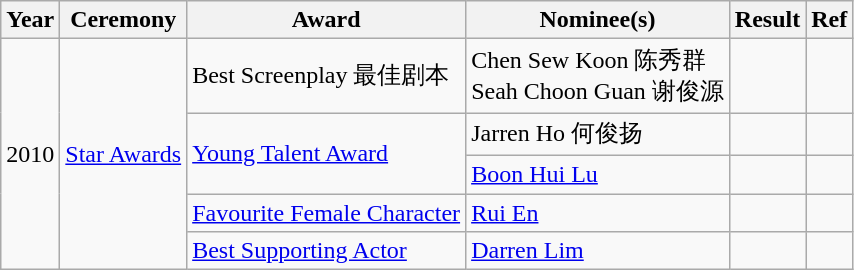<table class="wikitable">
<tr>
<th>Year</th>
<th>Ceremony</th>
<th>Award</th>
<th>Nominee(s)</th>
<th>Result</th>
<th>Ref</th>
</tr>
<tr>
<td rowspan="5">2010</td>
<td rowspan="5"><a href='#'>Star Awards</a></td>
<td>Best Screenplay 最佳剧本</td>
<td>Chen Sew Koon 陈秀群<br>Seah Choon Guan 谢俊源</td>
<td></td>
<td></td>
</tr>
<tr>
<td rowspan="2"><a href='#'>Young Talent Award</a></td>
<td>Jarren Ho 何俊扬</td>
<td></td>
<td></td>
</tr>
<tr>
<td><a href='#'>Boon Hui Lu</a></td>
<td></td>
<td></td>
</tr>
<tr>
<td><a href='#'>Favourite Female Character</a></td>
<td><a href='#'>Rui En</a></td>
<td></td>
<td></td>
</tr>
<tr>
<td><a href='#'>Best Supporting Actor</a></td>
<td><a href='#'>Darren Lim</a></td>
<td></td>
<td></td>
</tr>
</table>
